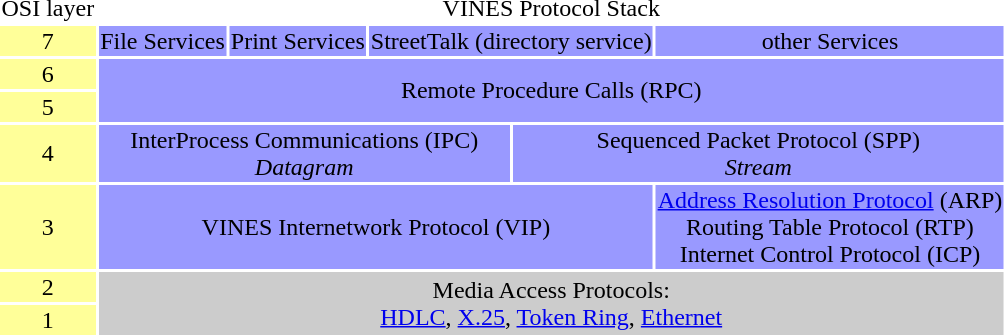<table border="0">
<tr>
<td>OSI layer</td>
<td colspan="6" align="center">VINES Protocol Stack</td>
</tr>
<tr ---->
<td align="center" bgcolor="#FFFF99">7</td>
<td align="center" bgcolor="#9999FF">File Services</td>
<td align="center" bgcolor="#9999FF">Print Services</td>
<td colspan="2" align="center" bgcolor="#9999FF">StreetTalk (directory service)</td>
<td colspan="2" align="center" bgcolor="#9999FF">other Services</td>
</tr>
<tr ---->
<td align="center" bgcolor="#FFFF99">6</td>
<td rowspan="2" colspan="6" align="center" bgcolor="#9999FF">Remote Procedure Calls (RPC)</td>
</tr>
<tr ---->
<td align="center" bgcolor="#FFFF99">5</td>
<td></td>
<td></td>
<td></td>
<td></td>
<td></td>
<td></td>
</tr>
<tr ---->
<td align="center" bgcolor="#FFFF99">4</td>
<td colspan="3" align="center" bgcolor="#9999FF">InterProcess Communications (IPC)<br><em>Datagram</em></td>
<td colspan="3" align="center" bgcolor="#9999FF">Sequenced Packet Protocol (SPP)<br><em>Stream</em></td>
</tr>
<tr ---->
<td align="center" bgcolor="#FFFF99">3</td>
<td colspan="4" align="center" bgcolor="#9999FF">VINES Internetwork Protocol (VIP)</td>
<td colspan="2" align="center" bgcolor="#9999FF"><a href='#'>Address Resolution Protocol</a> (ARP)<br>Routing Table Protocol (RTP)<br>Internet Control Protocol (ICP)</td>
</tr>
<tr ---->
<td align="center" bgcolor="#FFFF99">2</td>
<td rowspan="2" colspan="6" align="center" bgcolor="#CCCCCC">Media Access Protocols:<br><a href='#'>HDLC</a>, <a href='#'>X.25</a>, <a href='#'>Token Ring</a>, <a href='#'>Ethernet</a></td>
</tr>
<tr ---->
<td align="center" bgcolor="#FFFF99">1</td>
<td></td>
</tr>
</table>
